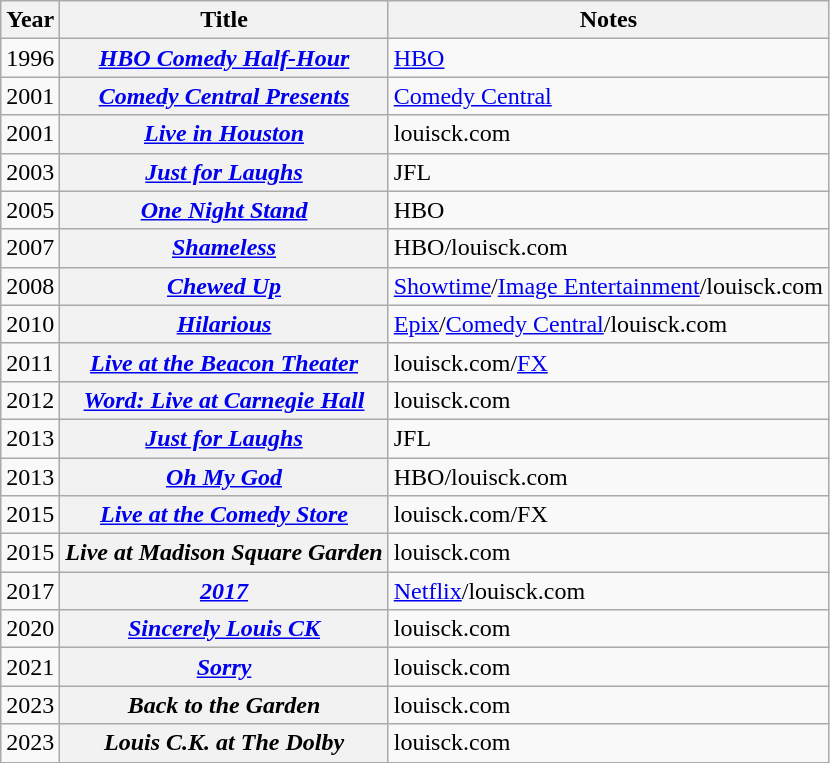<table class="wikitable sortable plainrowheaders">
<tr>
<th>Year</th>
<th>Title</th>
<th>Notes</th>
</tr>
<tr>
<td>1996</td>
<th scope="row"><em><a href='#'>HBO Comedy Half-Hour</a></em></th>
<td><a href='#'>HBO</a></td>
</tr>
<tr>
<td>2001</td>
<th scope="row"><em><a href='#'>Comedy Central Presents</a></em></th>
<td><a href='#'>Comedy Central</a></td>
</tr>
<tr>
<td>2001</td>
<th scope="row"><em><a href='#'>Live in Houston</a></em></th>
<td>louisck.com</td>
</tr>
<tr>
<td>2003</td>
<th scope="row"><em><a href='#'>Just for Laughs</a></em></th>
<td>JFL</td>
</tr>
<tr>
<td>2005</td>
<th scope="row"><em><a href='#'>One Night Stand</a></em></th>
<td>HBO</td>
</tr>
<tr>
<td>2007</td>
<th scope="row"><em><a href='#'>Shameless</a></em></th>
<td>HBO/louisck.com</td>
</tr>
<tr>
<td>2008</td>
<th scope="row"><em><a href='#'>Chewed Up</a></em></th>
<td><a href='#'>Showtime</a>/<a href='#'>Image Entertainment</a>/louisck.com</td>
</tr>
<tr>
<td>2010</td>
<th scope="row"><em><a href='#'>Hilarious</a></em></th>
<td><a href='#'>Epix</a>/<a href='#'>Comedy Central</a>/louisck.com</td>
</tr>
<tr>
<td>2011</td>
<th scope="row"><em><a href='#'>Live at the Beacon Theater</a></em></th>
<td>louisck.com/<a href='#'>FX</a></td>
</tr>
<tr>
<td>2012</td>
<th scope="row"><em><a href='#'>Word: Live at Carnegie Hall</a></em></th>
<td>louisck.com</td>
</tr>
<tr>
<td>2013</td>
<th scope="row"><em><a href='#'>Just for Laughs</a></em></th>
<td>JFL</td>
</tr>
<tr>
<td>2013</td>
<th scope="row"><em><a href='#'>Oh My God</a></em></th>
<td>HBO/louisck.com</td>
</tr>
<tr>
<td>2015</td>
<th scope="row"><em><a href='#'>Live at the Comedy Store</a></em></th>
<td>louisck.com/FX</td>
</tr>
<tr>
<td>2015</td>
<th scope="row"><em>Live at Madison Square Garden</em></th>
<td>louisck.com</td>
</tr>
<tr>
<td>2017</td>
<th scope="row"><em><a href='#'>2017</a></em></th>
<td><a href='#'>Netflix</a>/louisck.com</td>
</tr>
<tr>
<td>2020</td>
<th scope="row"><em><a href='#'>Sincerely Louis CK</a></em></th>
<td>louisck.com</td>
</tr>
<tr>
<td>2021</td>
<th scope="row"><em><a href='#'>Sorry</a></em></th>
<td>louisck.com</td>
</tr>
<tr>
<td>2023</td>
<th scope="row"><em>Back to the Garden</em></th>
<td>louisck.com</td>
</tr>
<tr>
<td>2023</td>
<th scope="row"><em>Louis C.K. at The Dolby</em></th>
<td>louisck.com</td>
</tr>
</table>
